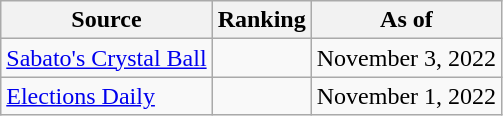<table class="wikitable" style="text-align:center">
<tr>
<th>Source</th>
<th>Ranking</th>
<th>As of</th>
</tr>
<tr>
<td align=left><a href='#'>Sabato's Crystal Ball</a></td>
<td></td>
<td>November 3, 2022</td>
</tr>
<tr>
<td align="left"><a href='#'>Elections Daily</a></td>
<td></td>
<td>November 1, 2022</td>
</tr>
</table>
